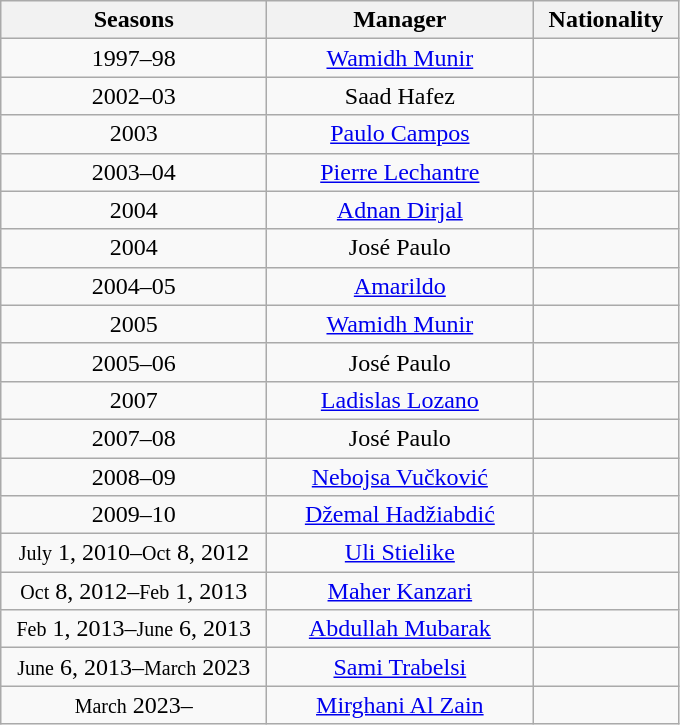<table class="wikitable" style="text-align: center;">
<tr>
<th rowspan="1" width="170">Seasons</th>
<th rowspan="1" width="170">Manager</th>
<th rowspan="1" width="90">Nationality</th>
</tr>
<tr>
<td>1997–98</td>
<td align=center><a href='#'>Wamidh Munir</a></td>
<td></td>
</tr>
<tr>
<td>2002–03</td>
<td align=center>Saad Hafez</td>
<td></td>
</tr>
<tr>
<td>2003</td>
<td align=center><a href='#'>Paulo Campos</a></td>
<td></td>
</tr>
<tr>
<td>2003–04</td>
<td align=center><a href='#'>Pierre Lechantre</a></td>
<td></td>
</tr>
<tr>
<td>2004</td>
<td align=center><a href='#'>Adnan Dirjal</a></td>
<td></td>
</tr>
<tr>
<td>2004</td>
<td align=center>José Paulo</td>
<td></td>
</tr>
<tr>
<td>2004–05</td>
<td align=center><a href='#'>Amarildo</a></td>
<td></td>
</tr>
<tr>
<td>2005</td>
<td align=center><a href='#'>Wamidh Munir</a></td>
<td></td>
</tr>
<tr>
<td>2005–06</td>
<td align=center>José Paulo</td>
<td></td>
</tr>
<tr>
<td>2007</td>
<td align=center><a href='#'>Ladislas Lozano</a></td>
<td></td>
</tr>
<tr>
<td>2007–08</td>
<td align=center>José Paulo</td>
<td></td>
</tr>
<tr>
<td>2008–09</td>
<td align=center><a href='#'>Nebojsa Vučković</a></td>
<td></td>
</tr>
<tr>
<td>2009–10</td>
<td align=center><a href='#'>Džemal Hadžiabdić</a></td>
<td></td>
</tr>
<tr>
<td><small>July</small> 1, 2010–<small>Oct</small> 8, 2012</td>
<td align=center><a href='#'>Uli Stielike</a></td>
<td></td>
</tr>
<tr>
<td><small>Oct</small> 8, 2012–<small>Feb</small> 1, 2013</td>
<td align=center><a href='#'>Maher Kanzari</a></td>
<td></td>
</tr>
<tr>
<td><small>Feb</small> 1, 2013–<small>June</small> 6, 2013</td>
<td align=center><a href='#'>Abdullah Mubarak</a></td>
<td></td>
</tr>
<tr>
<td><small>June</small> 6, 2013–<small>March</small> 2023</td>
<td align=center><a href='#'>Sami Trabelsi</a></td>
<td></td>
</tr>
<tr>
<td><small>March</small> 2023–</td>
<td align=center><a href='#'>Mirghani Al Zain</a></td>
<td></td>
</tr>
</table>
